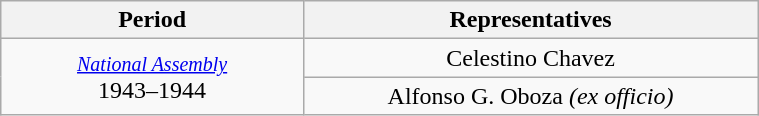<table class="wikitable" style="text-align:center; width:40%;">
<tr>
<th width="40%">Period</th>
<th>Representatives</th>
</tr>
<tr>
<td rowspan="2"><small><a href='#'><em>National Assembly</em></a></small><br>1943–1944</td>
<td>Celestino Chavez</td>
</tr>
<tr>
<td>Alfonso G. Oboza <em>(ex officio)</em></td>
</tr>
</table>
